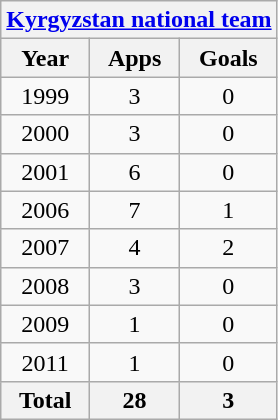<table class="wikitable" style="text-align:center">
<tr>
<th colspan=3><a href='#'>Kyrgyzstan national team</a></th>
</tr>
<tr>
<th>Year</th>
<th>Apps</th>
<th>Goals</th>
</tr>
<tr>
<td>1999</td>
<td>3</td>
<td>0</td>
</tr>
<tr>
<td>2000</td>
<td>3</td>
<td>0</td>
</tr>
<tr>
<td>2001</td>
<td>6</td>
<td>0</td>
</tr>
<tr>
<td>2006</td>
<td>7</td>
<td>1</td>
</tr>
<tr>
<td>2007</td>
<td>4</td>
<td>2</td>
</tr>
<tr>
<td>2008</td>
<td>3</td>
<td>0</td>
</tr>
<tr>
<td>2009</td>
<td>1</td>
<td>0</td>
</tr>
<tr>
<td>2011</td>
<td>1</td>
<td>0</td>
</tr>
<tr>
<th>Total</th>
<th>28</th>
<th>3</th>
</tr>
</table>
